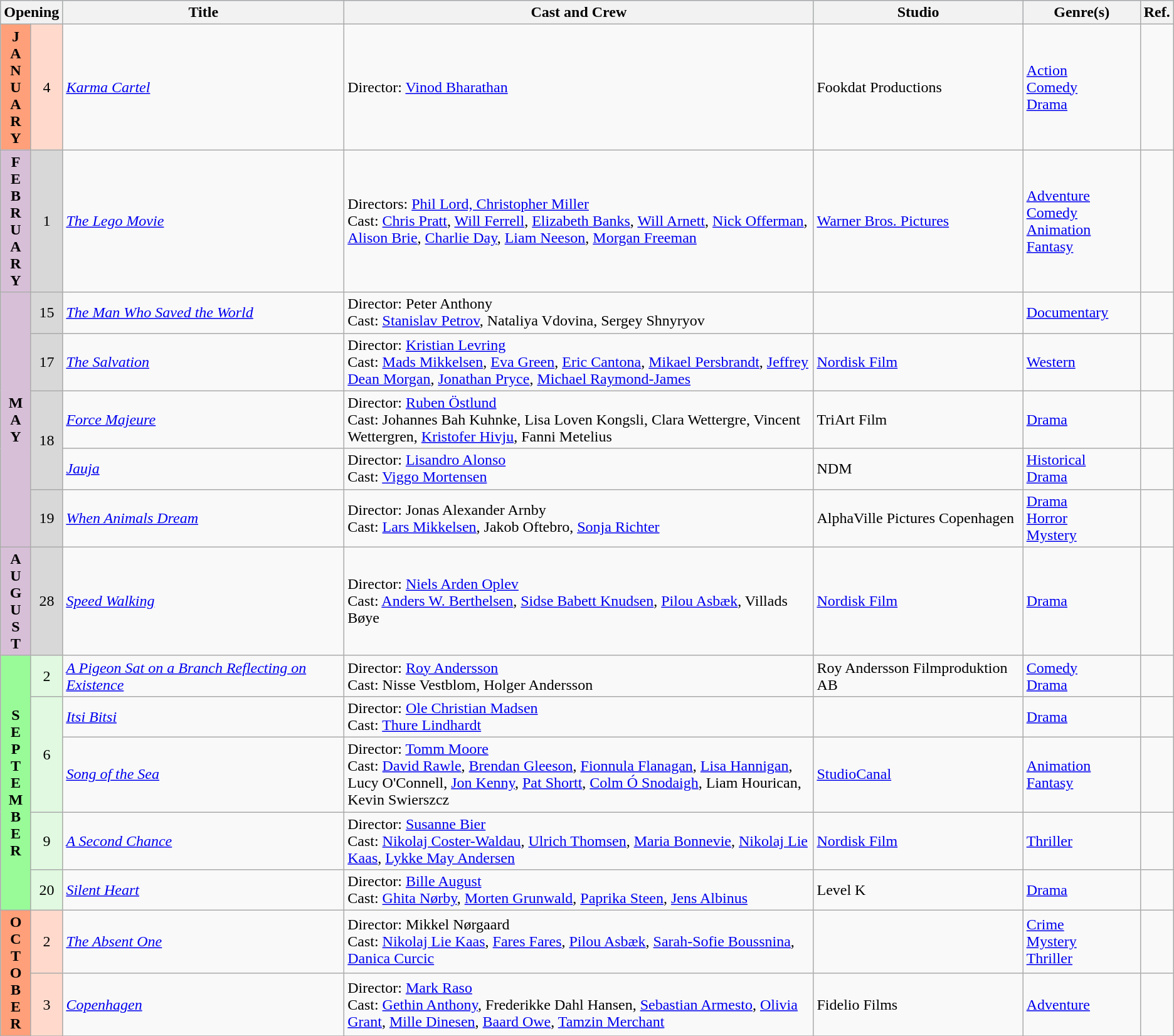<table class="wikitable">
<tr style="background:#b0e0e6; text-align:center;">
<th colspan="2">Opening</th>
<th style="width:24%;">Title</th>
<th style="width:40%;">Cast and Crew</th>
<th>Studio</th>
<th style="width:10%;">Genre(s)</th>
<th style="width:2%;">Ref.</th>
</tr>
<tr>
<th rowspan="1" style="text-align:center; background:#ffa07a; textcolor:#000;">J<br>A<br>N<br>U<br>A<br>R<br>Y</th>
<td rowspan="1" style="text-align:center; background:#ffdacc;">4</td>
<td><em><a href='#'>Karma Cartel</a></em></td>
<td>Director: <a href='#'>Vinod Bharathan</a></td>
<td>Fookdat Productions</td>
<td><a href='#'>Action</a> <br> <a href='#'>Comedy</a> <br> <a href='#'>Drama</a></td>
<td style="text-align:center"></td>
</tr>
<tr>
<th rowspan="1" style="text-align:center; background:thistle; textcolor:#000;">F<br>E<br>B<br>R<br>U<br>A<br>R<br>Y</th>
<td rowspan="1" style="text-align:center; background:#d8d8d8;">1</td>
<td><em><a href='#'>The Lego Movie</a></em></td>
<td>Directors: <a href='#'>Phil Lord, Christopher Miller</a> <br> Cast: <a href='#'>Chris Pratt</a>, <a href='#'>Will Ferrell</a>, <a href='#'>Elizabeth Banks</a>, <a href='#'>Will Arnett</a>, <a href='#'>Nick Offerman</a>, <a href='#'>Alison Brie</a>, <a href='#'>Charlie Day</a>, <a href='#'>Liam Neeson</a>, <a href='#'>Morgan Freeman</a></td>
<td><a href='#'>Warner Bros. Pictures</a></td>
<td><a href='#'>Adventure</a> <br> <a href='#'>Comedy</a> <br> <a href='#'>Animation</a> <br> <a href='#'>Fantasy</a></td>
<td style="text-align:center"></td>
</tr>
<tr>
<th rowspan="5" style="text-align:center; background:thistle; textcolor:#000;">M<br>A<br>Y</th>
<td rowspan="1" style="text-align:center; background:#d8d8d8;">15</td>
<td><em><a href='#'>The Man Who Saved the World</a></em></td>
<td>Director: Peter Anthony <br> Cast: <a href='#'>Stanislav Petrov</a>, Nataliya Vdovina, Sergey Shnyryov</td>
<td></td>
<td><a href='#'>Documentary</a></td>
<td style="text-align:center"></td>
</tr>
<tr>
<td rowspan="1" style="text-align:center; background:#d8d8d8;">17</td>
<td><em><a href='#'>The Salvation</a></em></td>
<td>Director: <a href='#'>Kristian Levring</a> <br> Cast: <a href='#'>Mads Mikkelsen</a>, <a href='#'>Eva Green</a>, <a href='#'>Eric Cantona</a>, <a href='#'>Mikael Persbrandt</a>, <a href='#'>Jeffrey Dean Morgan</a>, <a href='#'>Jonathan Pryce</a>, <a href='#'>Michael Raymond-James</a></td>
<td><a href='#'>Nordisk Film</a></td>
<td><a href='#'>Western</a></td>
<td style="text-align:center"></td>
</tr>
<tr>
<td rowspan="2" style="text-align:center; background:#d8d8d8;">18</td>
<td><em><a href='#'>Force Majeure</a></em></td>
<td>Director: <a href='#'>Ruben Östlund</a> <br> Cast: Johannes Bah Kuhnke, Lisa Loven Kongsli, Clara Wettergre, Vincent Wettergren, <a href='#'>Kristofer Hivju</a>, Fanni Metelius</td>
<td>TriArt Film</td>
<td><a href='#'>Drama</a></td>
<td style="text-align:center"></td>
</tr>
<tr>
<td><em><a href='#'>Jauja</a></em></td>
<td>Director: <a href='#'>Lisandro Alonso</a> <br> Cast: <a href='#'>Viggo Mortensen</a></td>
<td>NDM</td>
<td><a href='#'>Historical</a> <br> <a href='#'>Drama</a></td>
<td style="text-align:center"></td>
</tr>
<tr>
<td rowspan="1" style="text-align:center; background:#d8d8d8;">19</td>
<td><em><a href='#'>When Animals Dream</a></em></td>
<td>Director: Jonas Alexander Arnby <br> Cast: <a href='#'>Lars Mikkelsen</a>, Jakob Oftebro, <a href='#'>Sonja Richter</a></td>
<td>AlphaVille Pictures Copenhagen</td>
<td><a href='#'>Drama</a> <br> <a href='#'>Horror</a> <br> <a href='#'>Mystery</a></td>
<td style="text-align:center"></td>
</tr>
<tr>
<th rowspan="1" style="text-align:center; background:thistle; textcolor:#000;">A<br>U<br>G<br>U<br>S<br>T</th>
<td rowspan="1" style="text-align:center; background:#d8d8d8;">28</td>
<td><em><a href='#'>Speed Walking</a></em></td>
<td>Director: <a href='#'>Niels Arden Oplev</a> <br> Cast: <a href='#'>Anders W. Berthelsen</a>, <a href='#'>Sidse Babett Knudsen</a>, <a href='#'>Pilou Asbæk</a>, Villads Bøye</td>
<td><a href='#'>Nordisk Film</a></td>
<td><a href='#'>Drama</a></td>
<td style="text-align:center"></td>
</tr>
<tr>
<th rowspan="5" style="text-align:center; background:#98fb98; textcolor:#000;">S<br>E<br>P<br>T<br>E<br>M<br>B<br>E<br>R</th>
<td rowspan="1" style="text-align:center; background:#e0f9e0;">2</td>
<td><em><a href='#'>A Pigeon Sat on a Branch Reflecting on Existence</a></em></td>
<td>Director: <a href='#'>Roy Andersson</a> <br> Cast: Nisse Vestblom, Holger Andersson</td>
<td>Roy Andersson Filmproduktion AB</td>
<td><a href='#'>Comedy</a> <br> <a href='#'>Drama</a></td>
<td style="text-align:center"></td>
</tr>
<tr>
<td rowspan="2" style="text-align:center; background:#e0f9e0;">6</td>
<td><em><a href='#'>Itsi Bitsi</a></em></td>
<td>Director: <a href='#'>Ole Christian Madsen</a> <br> Cast: <a href='#'>Thure Lindhardt</a></td>
<td></td>
<td><a href='#'>Drama</a></td>
<td style="text-align:center"></td>
</tr>
<tr>
<td><em><a href='#'>Song of the Sea</a></em></td>
<td>Director: <a href='#'>Tomm Moore</a> <br> Cast: <a href='#'>David Rawle</a>, <a href='#'>Brendan Gleeson</a>, <a href='#'>Fionnula Flanagan</a>, <a href='#'>Lisa Hannigan</a>, Lucy O'Connell, <a href='#'>Jon Kenny</a>, <a href='#'>Pat Shortt</a>, <a href='#'>Colm Ó Snodaigh</a>, Liam Hourican, Kevin Swierszcz</td>
<td><a href='#'>StudioCanal</a></td>
<td><a href='#'>Animation</a> <br> <a href='#'>Fantasy</a></td>
<td style="text-align:center"></td>
</tr>
<tr>
<td rowspan="1" style="text-align:center; background:#e0f9e0;">9</td>
<td><em><a href='#'>A Second Chance</a></em></td>
<td>Director: <a href='#'>Susanne Bier</a> <br> Cast: <a href='#'>Nikolaj Coster-Waldau</a>, <a href='#'>Ulrich Thomsen</a>, <a href='#'>Maria Bonnevie</a>, <a href='#'>Nikolaj Lie Kaas</a>, <a href='#'>Lykke May Andersen</a></td>
<td><a href='#'>Nordisk Film</a></td>
<td><a href='#'>Thriller</a></td>
<td style="text-align:center"></td>
</tr>
<tr>
<td rowspan="1" style="text-align:center; background:#e0f9e0;">20</td>
<td><em><a href='#'>Silent Heart</a></em></td>
<td>Director: <a href='#'>Bille August</a> <br> Cast: <a href='#'>Ghita Nørby</a>, <a href='#'>Morten Grunwald</a>, <a href='#'>Paprika Steen</a>, <a href='#'>Jens Albinus</a></td>
<td>Level K</td>
<td><a href='#'>Drama</a></td>
<td style="text-align:center"></td>
</tr>
<tr>
<th rowspan="2" style="text-align:center; background:#ffa07a; textcolor:#000;">O<br>C<br>T<br>O<br>B<br>E<br>R</th>
<td rowspan="1" style="text-align:center; background:#ffdacc;">2</td>
<td><em><a href='#'>The Absent One</a></em></td>
<td>Director: Mikkel Nørgaard <br> Cast: <a href='#'>Nikolaj Lie Kaas</a>, <a href='#'>Fares Fares</a>, <a href='#'>Pilou Asbæk</a>, <a href='#'>Sarah-Sofie Boussnina</a>, <a href='#'>Danica Curcic</a></td>
<td></td>
<td><a href='#'>Crime</a> <br> <a href='#'>Mystery</a> <br> <a href='#'>Thriller</a></td>
<td style="text-align:center"></td>
</tr>
<tr>
<td rowspan="1" style="text-align:center; background:#ffdacc;">3</td>
<td><em><a href='#'>Copenhagen</a></em></td>
<td>Director: <a href='#'>Mark Raso</a> <br> Cast: <a href='#'>Gethin Anthony</a>, Frederikke Dahl Hansen, <a href='#'>Sebastian Armesto</a>, <a href='#'>Olivia Grant</a>, <a href='#'>Mille Dinesen</a>, <a href='#'>Baard Owe</a>, <a href='#'>Tamzin Merchant</a></td>
<td>Fidelio Films</td>
<td><a href='#'>Adventure</a></td>
<td style="text-align:center"></td>
</tr>
<tr>
</tr>
</table>
